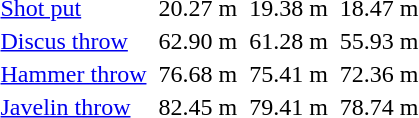<table>
<tr>
</tr>
<tr>
<td><a href='#'>Shot put</a></td>
<td></td>
<td>20.27 m </td>
<td></td>
<td>19.38 m</td>
<td></td>
<td>18.47 m </td>
</tr>
<tr>
<td><a href='#'>Discus throw</a></td>
<td></td>
<td>62.90 m </td>
<td></td>
<td>61.28 m </td>
<td></td>
<td>55.93 m</td>
</tr>
<tr>
<td><a href='#'>Hammer throw</a></td>
<td></td>
<td>76.68 m </td>
<td></td>
<td>75.41 m </td>
<td></td>
<td>72.36 m</td>
</tr>
<tr>
<td><a href='#'>Javelin throw</a></td>
<td></td>
<td>82.45 m </td>
<td></td>
<td>79.41 m</td>
<td></td>
<td>78.74 m </td>
</tr>
</table>
